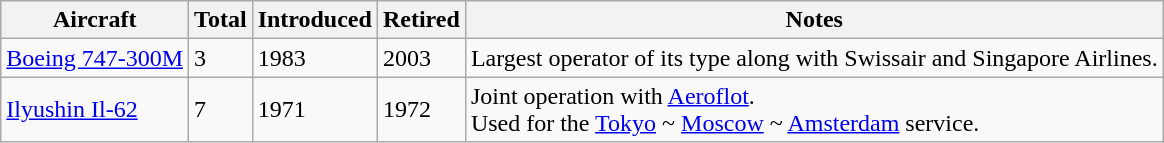<table class="wikitable center" style="margin:1em auto; width:auto">
<tr>
<th>Aircraft</th>
<th>Total</th>
<th>Introduced</th>
<th>Retired</th>
<th>Notes</th>
</tr>
<tr>
<td><a href='#'>Boeing 747-300M</a></td>
<td>3</td>
<td>1983</td>
<td>2003</td>
<td>Largest operator of its type along with Swissair and Singapore Airlines.</td>
</tr>
<tr>
<td><a href='#'>Ilyushin Il-62</a></td>
<td>7</td>
<td>1971</td>
<td>1972</td>
<td>Joint operation with <a href='#'>Aeroflot</a>.<br>Used for the <a href='#'>Tokyo</a> ~ <a href='#'>Moscow</a> ~ <a href='#'>Amsterdam</a> service.</td>
</tr>
</table>
